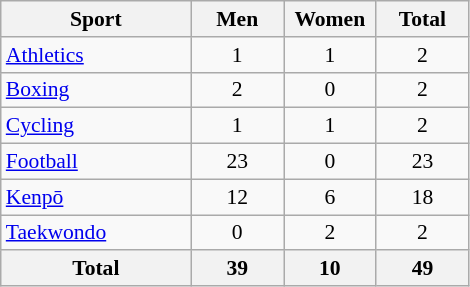<table class="wikitable sortable" style="font-size:90%; text-align:center;">
<tr>
<th width=120>Sport</th>
<th width=55>Men</th>
<th width=55>Women</th>
<th width=55>Total</th>
</tr>
<tr>
<td align=left><a href='#'>Athletics</a></td>
<td>1</td>
<td>1</td>
<td>2</td>
</tr>
<tr>
<td align=left><a href='#'>Boxing</a></td>
<td>2</td>
<td>0</td>
<td>2</td>
</tr>
<tr>
<td align=left><a href='#'>Cycling</a></td>
<td>1</td>
<td>1</td>
<td>2</td>
</tr>
<tr>
<td align=left><a href='#'>Football</a></td>
<td>23</td>
<td>0</td>
<td>23</td>
</tr>
<tr>
<td align=left><a href='#'>Kenpō</a></td>
<td>12</td>
<td>6</td>
<td>18</td>
</tr>
<tr>
<td align=left><a href='#'>Taekwondo</a></td>
<td>0</td>
<td>2</td>
<td>2</td>
</tr>
<tr class="sortbottom">
<th>Total</th>
<th>39</th>
<th>10</th>
<th>49</th>
</tr>
</table>
